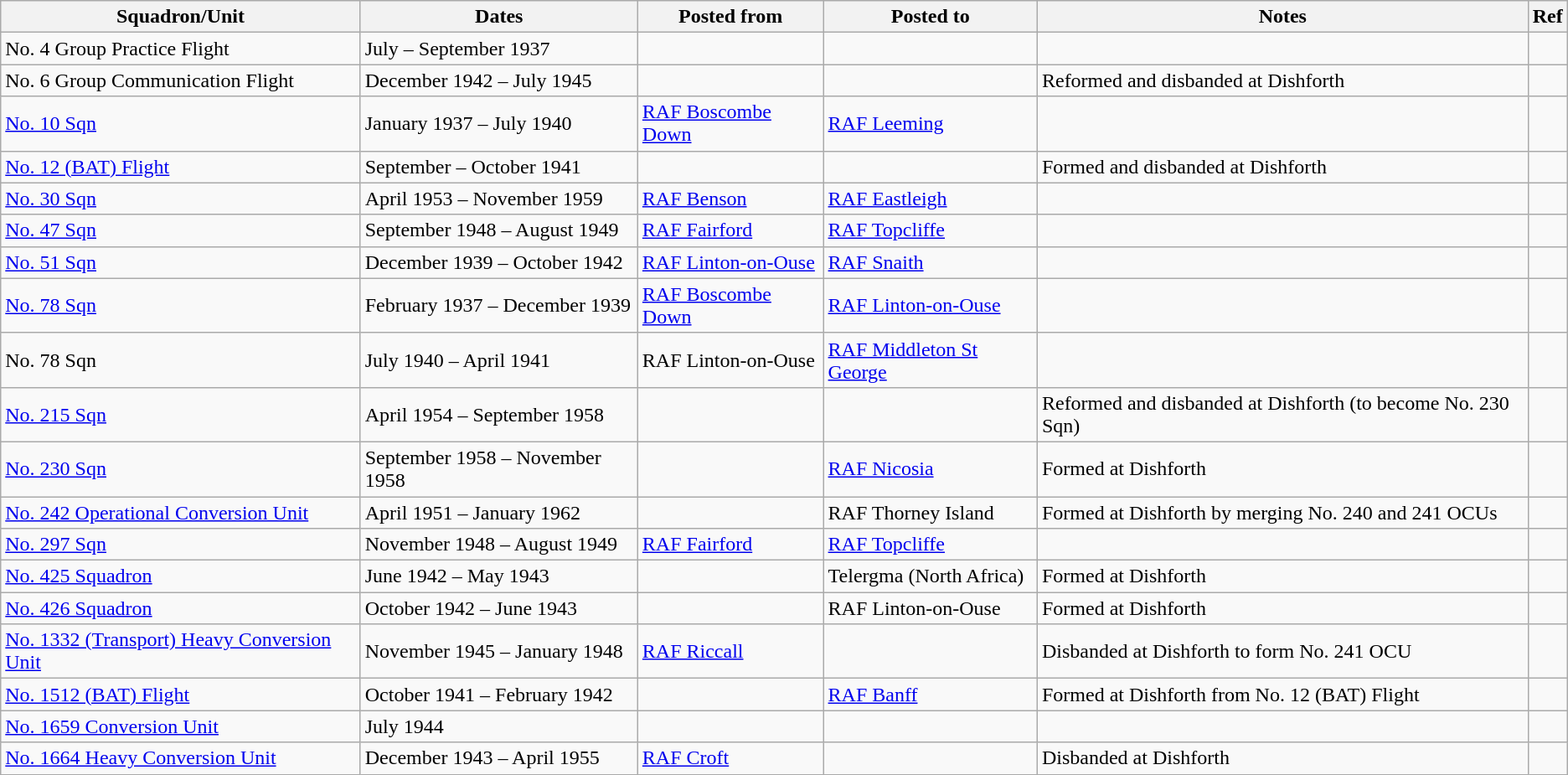<table class="wikitable">
<tr>
<th>Squadron/Unit</th>
<th>Dates</th>
<th>Posted from</th>
<th>Posted to</th>
<th>Notes</th>
<th>Ref</th>
</tr>
<tr>
<td>No. 4 Group Practice Flight</td>
<td>July – September 1937</td>
<td></td>
<td></td>
<td></td>
<td></td>
</tr>
<tr>
<td>No. 6 Group Communication Flight</td>
<td>December 1942 – July 1945</td>
<td></td>
<td></td>
<td>Reformed and disbanded at Dishforth</td>
<td></td>
</tr>
<tr>
<td><a href='#'>No. 10 Sqn</a></td>
<td>January 1937 – July 1940</td>
<td><a href='#'>RAF Boscombe Down</a></td>
<td><a href='#'>RAF Leeming</a></td>
<td></td>
<td></td>
</tr>
<tr>
<td><a href='#'>No. 12 (BAT) Flight</a></td>
<td>September – October 1941</td>
<td></td>
<td></td>
<td>Formed and disbanded at Dishforth</td>
<td></td>
</tr>
<tr>
<td><a href='#'>No. 30 Sqn</a></td>
<td>April 1953 – November 1959</td>
<td><a href='#'>RAF Benson</a></td>
<td><a href='#'>RAF Eastleigh</a></td>
<td></td>
<td></td>
</tr>
<tr>
<td><a href='#'>No. 47 Sqn</a></td>
<td>September 1948 – August 1949</td>
<td><a href='#'>RAF Fairford</a></td>
<td><a href='#'>RAF Topcliffe</a></td>
<td></td>
<td></td>
</tr>
<tr>
<td><a href='#'>No. 51 Sqn</a></td>
<td>December 1939 – October 1942</td>
<td><a href='#'>RAF Linton-on-Ouse</a></td>
<td><a href='#'>RAF Snaith</a></td>
<td></td>
<td></td>
</tr>
<tr>
<td><a href='#'>No. 78 Sqn</a></td>
<td>February 1937 – December 1939</td>
<td><a href='#'>RAF Boscombe Down</a></td>
<td><a href='#'>RAF Linton-on-Ouse</a></td>
<td></td>
<td></td>
</tr>
<tr>
<td>No. 78 Sqn</td>
<td>July 1940 – April 1941</td>
<td>RAF Linton-on-Ouse</td>
<td><a href='#'>RAF Middleton St George</a></td>
<td></td>
<td></td>
</tr>
<tr>
<td><a href='#'>No. 215 Sqn</a></td>
<td>April 1954 – September 1958</td>
<td></td>
<td></td>
<td>Reformed and disbanded at Dishforth (to become No. 230 Sqn)</td>
<td></td>
</tr>
<tr>
<td><a href='#'>No. 230 Sqn</a></td>
<td>September 1958 – November 1958</td>
<td></td>
<td><a href='#'>RAF Nicosia</a></td>
<td>Formed at Dishforth</td>
<td></td>
</tr>
<tr>
<td><a href='#'>No. 242 Operational Conversion Unit</a></td>
<td>April 1951 – January 1962</td>
<td></td>
<td>RAF Thorney Island</td>
<td>Formed at Dishforth by merging No. 240 and 241 OCUs</td>
<td></td>
</tr>
<tr>
<td><a href='#'>No. 297 Sqn</a></td>
<td>November 1948 – August 1949</td>
<td><a href='#'>RAF Fairford</a></td>
<td><a href='#'>RAF Topcliffe</a></td>
<td></td>
<td></td>
</tr>
<tr>
<td><a href='#'>No. 425 Squadron</a></td>
<td>June 1942 – May 1943</td>
<td></td>
<td>Telergma (North Africa)</td>
<td>Formed at Dishforth</td>
<td></td>
</tr>
<tr>
<td><a href='#'>No. 426 Squadron</a></td>
<td>October 1942 – June 1943</td>
<td></td>
<td>RAF Linton-on-Ouse</td>
<td>Formed at Dishforth</td>
<td></td>
</tr>
<tr>
<td><a href='#'>No. 1332 (Transport) Heavy Conversion Unit</a></td>
<td>November 1945 – January 1948</td>
<td><a href='#'>RAF Riccall</a></td>
<td></td>
<td>Disbanded at Dishforth to form No. 241 OCU</td>
<td></td>
</tr>
<tr>
<td><a href='#'>No. 1512 (BAT) Flight</a></td>
<td>October 1941 – February 1942</td>
<td></td>
<td><a href='#'>RAF Banff</a></td>
<td>Formed at Dishforth from No. 12 (BAT) Flight</td>
<td></td>
</tr>
<tr>
<td><a href='#'>No. 1659 Conversion Unit</a></td>
<td>July 1944</td>
<td></td>
<td></td>
<td></td>
<td></td>
</tr>
<tr>
<td><a href='#'>No. 1664 Heavy Conversion Unit</a></td>
<td>December 1943 – April 1955</td>
<td><a href='#'>RAF Croft</a></td>
<td></td>
<td>Disbanded at Dishforth</td>
<td></td>
</tr>
</table>
